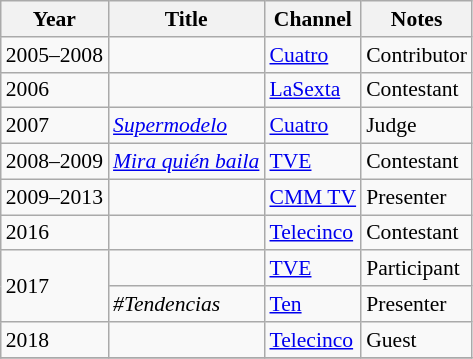<table class="wikitable" style="font-size: 90%;">
<tr>
<th>Year</th>
<th>Title</th>
<th>Channel</th>
<th>Notes</th>
</tr>
<tr>
<td>2005–2008</td>
<td><em></em></td>
<td><a href='#'>Cuatro</a></td>
<td>Contributor</td>
</tr>
<tr>
<td>2006</td>
<td><em></em></td>
<td><a href='#'>LaSexta</a></td>
<td>Contestant</td>
</tr>
<tr>
<td>2007</td>
<td><em><a href='#'>Supermodelo</a></em></td>
<td><a href='#'>Cuatro</a></td>
<td>Judge</td>
</tr>
<tr>
<td>2008–2009</td>
<td><em><a href='#'>Mira quién baila</a></em></td>
<td><a href='#'>TVE</a></td>
<td>Contestant</td>
</tr>
<tr>
<td>2009–2013</td>
<td><em></em></td>
<td><a href='#'>CMM TV</a></td>
<td>Presenter</td>
</tr>
<tr>
<td>2016</td>
<td><em></em></td>
<td><a href='#'>Telecinco</a></td>
<td>Contestant</td>
</tr>
<tr>
<td rowspan="2">2017</td>
<td><em></em></td>
<td><a href='#'>TVE</a></td>
<td>Participant</td>
</tr>
<tr>
<td><em>#Tendencias</em></td>
<td><a href='#'>Ten</a></td>
<td>Presenter</td>
</tr>
<tr>
<td>2018</td>
<td><em></em></td>
<td><a href='#'>Telecinco</a></td>
<td>Guest</td>
</tr>
<tr>
</tr>
</table>
